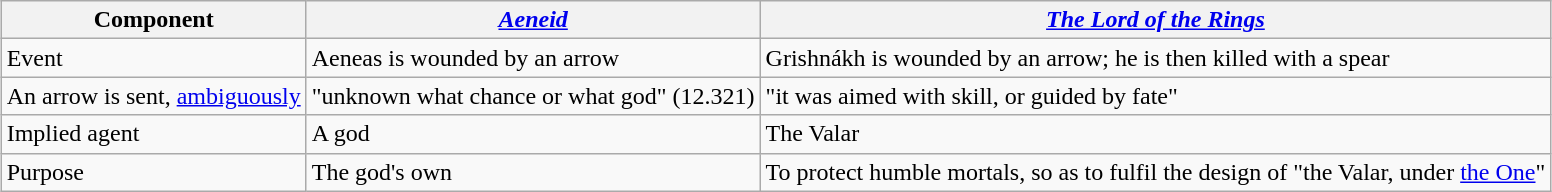<table class="wikitable" style="margin:1em auto;">
<tr>
<th>Component</th>
<th><em><a href='#'>Aeneid</a></em></th>
<th><em><a href='#'>The Lord of the Rings</a></em></th>
</tr>
<tr>
<td>Event</td>
<td>Aeneas is wounded by an arrow</td>
<td>Grishnákh is wounded by an arrow; he is then killed with a spear</td>
</tr>
<tr>
<td>An arrow is sent, <a href='#'>ambiguously</a></td>
<td>"unknown what chance or what god" (12.321)</td>
<td>"it was aimed with skill, or guided by fate"</td>
</tr>
<tr>
<td>Implied agent</td>
<td>A god</td>
<td>The Valar</td>
</tr>
<tr>
<td>Purpose</td>
<td>The god's own</td>
<td>To protect humble mortals, so as to fulfil the design of "the Valar, under <a href='#'>the One</a>"</td>
</tr>
</table>
